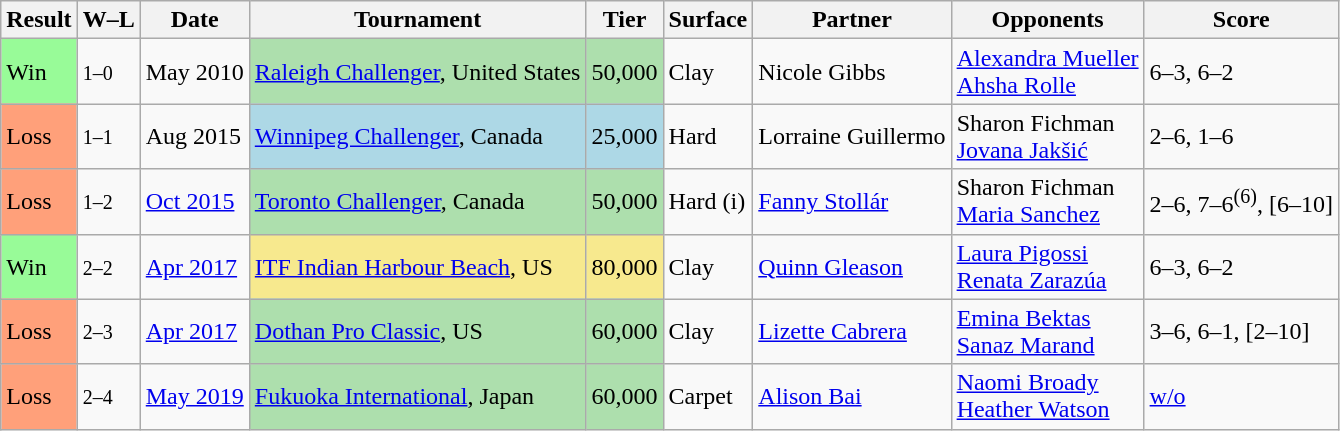<table class="sortable wikitable">
<tr>
<th>Result</th>
<th class="unsortable">W–L</th>
<th>Date</th>
<th>Tournament</th>
<th>Tier</th>
<th>Surface</th>
<th>Partner</th>
<th>Opponents</th>
<th class="unsortable">Score</th>
</tr>
<tr>
<td style="background:#98fb98;">Win</td>
<td><small>1–0</small></td>
<td>May 2010</td>
<td style="background:#addfad;"><a href='#'>Raleigh Challenger</a>, United States</td>
<td style="background:#addfad;">50,000</td>
<td>Clay</td>
<td> Nicole Gibbs</td>
<td> <a href='#'>Alexandra Mueller</a> <br>  <a href='#'>Ahsha Rolle</a></td>
<td>6–3, 6–2</td>
</tr>
<tr>
<td bgcolor="FFA07A">Loss</td>
<td><small>1–1</small></td>
<td>Aug 2015</td>
<td style="background:lightblue;"><a href='#'>Winnipeg Challenger</a>, Canada</td>
<td style="background:lightblue;">25,000</td>
<td>Hard</td>
<td> Lorraine Guillermo</td>
<td> Sharon Fichman <br>  <a href='#'>Jovana Jakšić</a></td>
<td>2–6, 1–6</td>
</tr>
<tr>
<td bgcolor="FFA07A">Loss</td>
<td><small>1–2</small></td>
<td><a href='#'>Oct 2015</a></td>
<td style="background:#addfad;"><a href='#'>Toronto Challenger</a>, Canada</td>
<td style="background:#addfad;">50,000</td>
<td>Hard (i)</td>
<td> <a href='#'>Fanny Stollár</a></td>
<td> Sharon Fichman <br>  <a href='#'>Maria Sanchez</a></td>
<td>2–6, 7–6<sup>(6)</sup>, [6–10]</td>
</tr>
<tr>
<td bgcolor="98FB98">Win</td>
<td><small>2–2</small></td>
<td><a href='#'>Apr 2017</a></td>
<td style="background:#f7e98e;"><a href='#'>ITF Indian Harbour Beach</a>, US</td>
<td style="background:#f7e98e;">80,000</td>
<td>Clay</td>
<td> <a href='#'>Quinn Gleason</a></td>
<td> <a href='#'>Laura Pigossi</a> <br>  <a href='#'>Renata Zarazúa</a></td>
<td>6–3, 6–2</td>
</tr>
<tr>
<td style="background:#ffa07a;">Loss</td>
<td><small>2–3</small></td>
<td><a href='#'>Apr 2017</a></td>
<td style="background:#addfad;"><a href='#'>Dothan Pro Classic</a>, US</td>
<td style="background:#addfad;">60,000</td>
<td>Clay</td>
<td> <a href='#'>Lizette Cabrera</a></td>
<td> <a href='#'>Emina Bektas</a> <br>  <a href='#'>Sanaz Marand</a></td>
<td>3–6, 6–1, [2–10]</td>
</tr>
<tr>
<td style="background:#ffa07a;">Loss</td>
<td><small>2–4</small></td>
<td><a href='#'>May 2019</a></td>
<td style="background:#addfad;"><a href='#'>Fukuoka International</a>, Japan</td>
<td style="background:#addfad;">60,000</td>
<td>Carpet</td>
<td> <a href='#'>Alison Bai</a></td>
<td> <a href='#'>Naomi Broady</a> <br>  <a href='#'>Heather Watson</a></td>
<td><a href='#'>w/o</a></td>
</tr>
</table>
